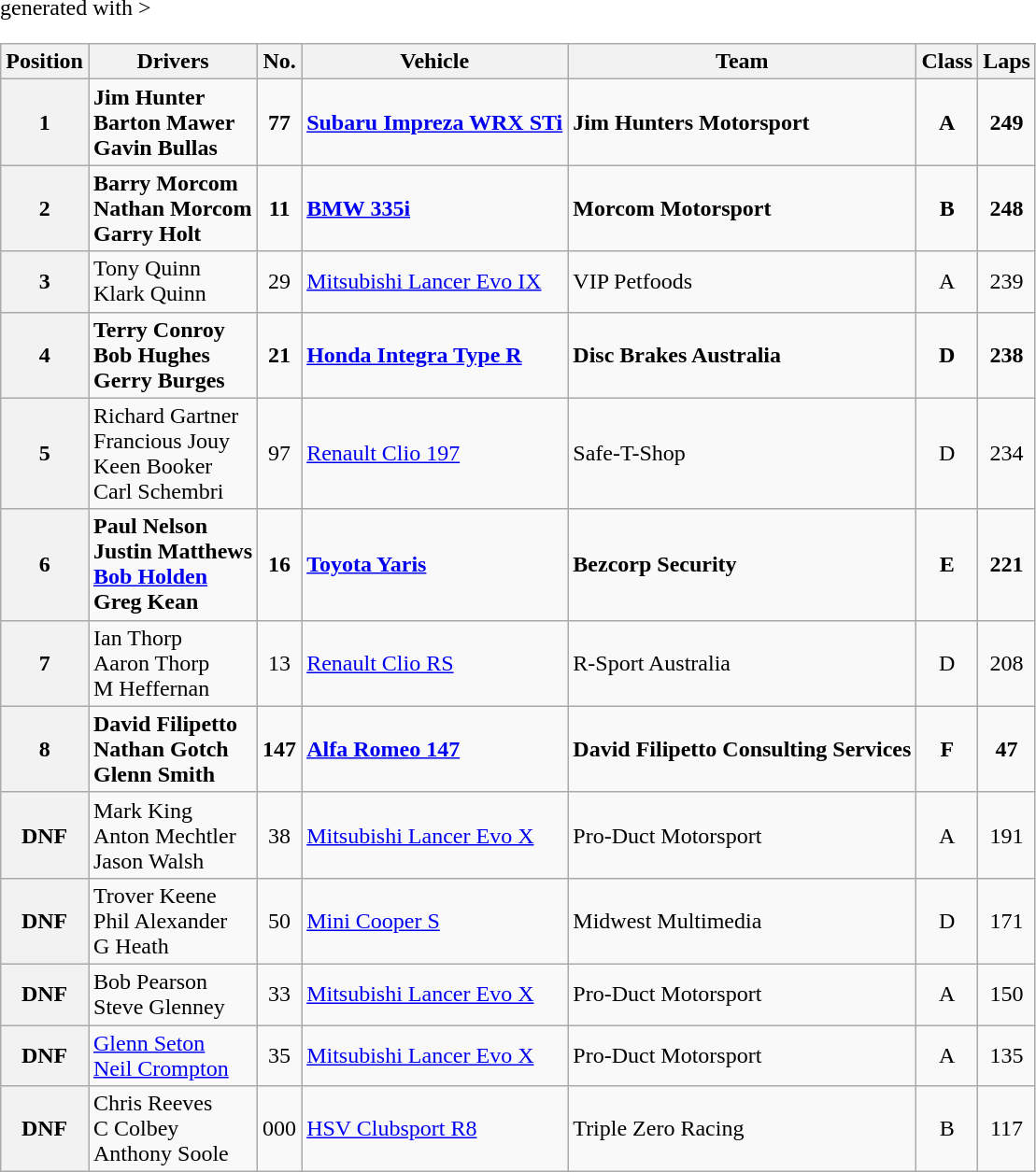<table class="wikitable" <hiddentext>generated with >
<tr style="font-weight:bold">
<th>Position</th>
<th>Drivers</th>
<th>No.</th>
<th>Vehicle</th>
<th>Team</th>
<th>Class</th>
<th>Laps</th>
</tr>
<tr>
<th><strong>1</strong></th>
<td><strong>Jim Hunter<br> Barton Mawer<br> Gavin Bullas</strong></td>
<td align="center"><strong>77</strong></td>
<td><strong><a href='#'>Subaru Impreza WRX STi</a></strong></td>
<td><strong>Jim Hunters Motorsport</strong></td>
<td align="center"><strong>A</strong></td>
<td align="center"><strong>249</strong></td>
</tr>
<tr>
<th><strong>2</strong></th>
<td><strong>Barry Morcom<br> Nathan Morcom<br> Garry Holt</strong></td>
<td align="center"><strong>11</strong></td>
<td><strong><a href='#'>BMW 335i</a></strong></td>
<td><strong>Morcom Motorsport</strong></td>
<td align="center"><strong> B</strong></td>
<td align="center"><strong>248</strong></td>
</tr>
<tr>
<th>3</th>
<td>Tony Quinn<br> Klark Quinn</td>
<td align="center">29</td>
<td><a href='#'>Mitsubishi Lancer Evo IX</a></td>
<td>VIP Petfoods</td>
<td align="center">A</td>
<td align="center">239</td>
</tr>
<tr>
<th><strong>4</strong></th>
<td><strong>Terry Conroy<br> Bob Hughes<br> Gerry Burges</strong></td>
<td align="center"><strong>21</strong></td>
<td><strong><a href='#'>Honda Integra Type R</a></strong></td>
<td><strong>Disc Brakes Australia</strong></td>
<td align="center"><strong>D</strong></td>
<td align="center"><strong>238</strong></td>
</tr>
<tr>
<th>5</th>
<td>Richard Gartner<br> Francious Jouy<br> Keen Booker<br> Carl Schembri</td>
<td align="center">97</td>
<td><a href='#'>Renault Clio 197</a></td>
<td>Safe-T-Shop</td>
<td align="center">D</td>
<td align="center">234</td>
</tr>
<tr>
<th><strong>6</strong></th>
<td><strong>Paul Nelson<br> Justin Matthews<br> <a href='#'>Bob Holden</a><br> Greg Kean</strong></td>
<td align="center"><strong>16</strong></td>
<td><strong><a href='#'>Toyota Yaris</a></strong></td>
<td><strong>Bezcorp Security</strong></td>
<td align="center"><strong>E</strong></td>
<td align="center"><strong>221</strong></td>
</tr>
<tr>
<th>7</th>
<td>Ian Thorp<br> Aaron Thorp<br> M Heffernan</td>
<td align="center">13</td>
<td><a href='#'>Renault Clio RS</a></td>
<td>R-Sport Australia</td>
<td align="center">D</td>
<td align="center">208</td>
</tr>
<tr>
<th><strong>8</strong></th>
<td><strong>David Filipetto<br> Nathan Gotch<br> Glenn Smith</strong></td>
<td align="center"><strong>147</strong></td>
<td><strong><a href='#'>Alfa Romeo 147</a></strong></td>
<td><strong>David Filipetto Consulting Services</strong></td>
<td align="center"><strong>F</strong></td>
<td align="center"><strong>47</strong></td>
</tr>
<tr>
<th>DNF</th>
<td>Mark King<br> Anton Mechtler<br> Jason Walsh</td>
<td align="center">38</td>
<td><a href='#'>Mitsubishi Lancer Evo X</a></td>
<td>Pro-Duct Motorsport</td>
<td align="center">A</td>
<td align="center">191</td>
</tr>
<tr>
<th>DNF</th>
<td>Trover Keene<br> Phil Alexander<br> G Heath</td>
<td align="center">50</td>
<td><a href='#'>Mini Cooper S</a></td>
<td>Midwest Multimedia</td>
<td align="center">D</td>
<td align="center">171</td>
</tr>
<tr>
<th>DNF</th>
<td>Bob Pearson<br> Steve Glenney</td>
<td align="center">33</td>
<td><a href='#'>Mitsubishi Lancer Evo X</a></td>
<td>Pro-Duct Motorsport</td>
<td align="center">A</td>
<td align="center">150</td>
</tr>
<tr>
<th>DNF</th>
<td><a href='#'>Glenn Seton</a><br> <a href='#'>Neil Crompton</a></td>
<td align="center">35</td>
<td><a href='#'>Mitsubishi Lancer Evo X</a></td>
<td>Pro-Duct Motorsport</td>
<td align="center">A</td>
<td align="center">135</td>
</tr>
<tr>
<th>DNF</th>
<td>Chris Reeves<br> C Colbey<br> Anthony Soole</td>
<td align="center">000</td>
<td><a href='#'>HSV Clubsport R8</a></td>
<td>Triple Zero Racing</td>
<td align="center">B</td>
<td align="center">117</td>
</tr>
</table>
